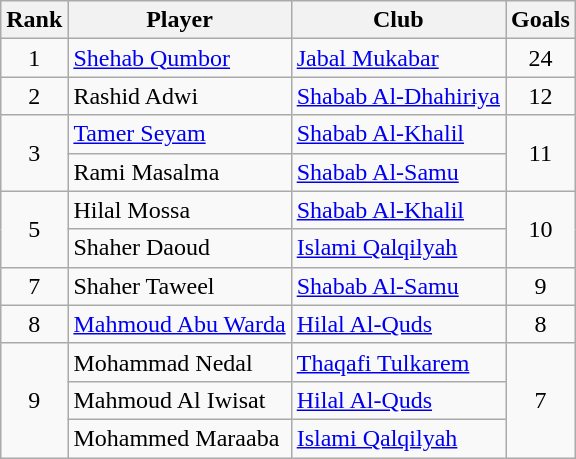<table class="wikitable" style="text-align:center;">
<tr>
<th>Rank</th>
<th>Player</th>
<th>Club</th>
<th>Goals</th>
</tr>
<tr>
<td>1</td>
<td align="left"> <a href='#'>Shehab Qumbor</a></td>
<td align="left"><a href='#'>Jabal Mukabar</a></td>
<td>24</td>
</tr>
<tr>
<td>2</td>
<td align="left"> Rashid Adwi</td>
<td align="left"><a href='#'>Shabab Al-Dhahiriya</a></td>
<td>12</td>
</tr>
<tr>
<td rowspan="2">3</td>
<td align="left"> <a href='#'>Tamer Seyam</a></td>
<td align="left"><a href='#'>Shabab Al-Khalil</a></td>
<td rowspan="2">11</td>
</tr>
<tr>
<td align="left"> Rami Masalma</td>
<td align="left"><a href='#'>Shabab Al-Samu</a></td>
</tr>
<tr>
<td rowspan="2">5</td>
<td align="left"> Hilal Mossa</td>
<td align="left"><a href='#'>Shabab Al-Khalil</a></td>
<td rowspan="2">10</td>
</tr>
<tr>
<td align="left"> Shaher Daoud</td>
<td align="left"><a href='#'>Islami Qalqilyah</a></td>
</tr>
<tr>
<td>7</td>
<td align="left"> Shaher Taweel</td>
<td align="left"><a href='#'>Shabab Al-Samu</a></td>
<td>9</td>
</tr>
<tr>
<td>8</td>
<td align="left"> <a href='#'>Mahmoud Abu Warda</a></td>
<td align="left"><a href='#'>Hilal Al-Quds</a></td>
<td>8</td>
</tr>
<tr>
<td rowspan="4">9</td>
<td align="left"> Mohammad Nedal</td>
<td align="left"><a href='#'>Thaqafi Tulkarem</a></td>
<td rowspan="4">7</td>
</tr>
<tr>
<td align="left"> Mahmoud Al Iwisat</td>
<td align="left"><a href='#'>Hilal Al-Quds</a></td>
</tr>
<tr>
<td align="left"> Mohammed Maraaba</td>
<td align="left"><a href='#'>Islami Qalqilyah</a></td>
</tr>
</table>
